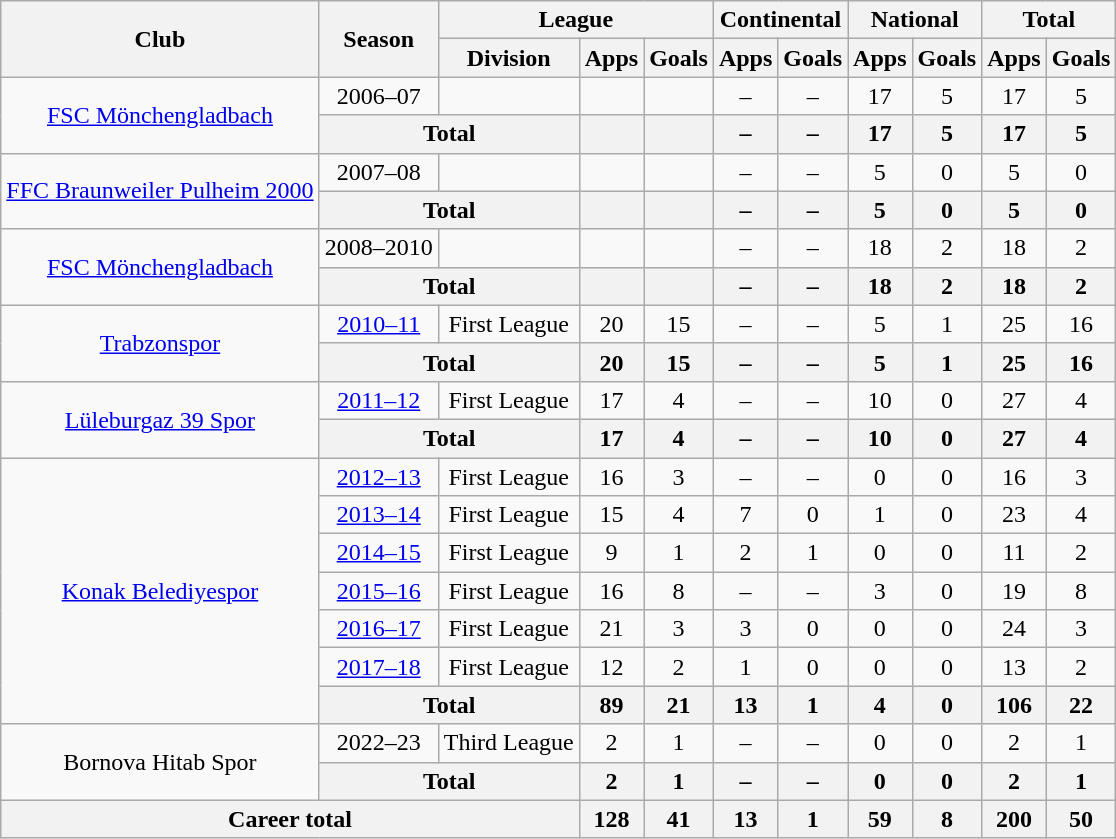<table class="wikitable" style="text-align: center;">
<tr>
<th rowspan=2>Club</th>
<th rowspan=2>Season</th>
<th colspan=3>League</th>
<th colspan=2>Continental</th>
<th colspan=2>National</th>
<th colspan=2>Total</th>
</tr>
<tr>
<th>Division</th>
<th>Apps</th>
<th>Goals</th>
<th>Apps</th>
<th>Goals</th>
<th>Apps</th>
<th>Goals</th>
<th>Apps</th>
<th>Goals</th>
</tr>
<tr>
<td rowspan=2><a href='#'>FSC Mönchengladbach</a></td>
<td>2006–07</td>
<td></td>
<td></td>
<td></td>
<td>–</td>
<td>–</td>
<td>17</td>
<td>5</td>
<td>17</td>
<td>5</td>
</tr>
<tr>
<th colspan=2>Total</th>
<th></th>
<th></th>
<th>–</th>
<th>–</th>
<th>17</th>
<th>5</th>
<th>17</th>
<th>5</th>
</tr>
<tr>
<td rowspan=2><a href='#'>FFC Braunweiler Pulheim 2000</a></td>
<td>2007–08</td>
<td></td>
<td></td>
<td></td>
<td>–</td>
<td>–</td>
<td>5</td>
<td>0</td>
<td>5</td>
<td>0</td>
</tr>
<tr>
<th colspan=2>Total</th>
<th></th>
<th></th>
<th>–</th>
<th>–</th>
<th>5</th>
<th>0</th>
<th>5</th>
<th>0</th>
</tr>
<tr>
<td rowspan=2><a href='#'>FSC Mönchengladbach</a></td>
<td>2008–2010</td>
<td></td>
<td></td>
<td></td>
<td>–</td>
<td>–</td>
<td>18</td>
<td>2</td>
<td>18</td>
<td>2</td>
</tr>
<tr>
<th colspan=2>Total</th>
<th></th>
<th></th>
<th>–</th>
<th>–</th>
<th>18</th>
<th>2</th>
<th>18</th>
<th>2</th>
</tr>
<tr>
<td rowspan=2><a href='#'>Trabzonspor</a></td>
<td><a href='#'>2010–11</a></td>
<td>First League</td>
<td>20</td>
<td>15</td>
<td>–</td>
<td>–</td>
<td>5</td>
<td>1</td>
<td>25</td>
<td>16</td>
</tr>
<tr>
<th colspan=2>Total</th>
<th>20</th>
<th>15</th>
<th>–</th>
<th>–</th>
<th>5</th>
<th>1</th>
<th>25</th>
<th>16</th>
</tr>
<tr>
<td rowspan=2><a href='#'>Lüleburgaz 39 Spor</a></td>
<td><a href='#'>2011–12</a></td>
<td>First League</td>
<td>17</td>
<td>4</td>
<td>–</td>
<td>–</td>
<td>10</td>
<td>0</td>
<td>27</td>
<td>4</td>
</tr>
<tr>
<th colspan=2>Total</th>
<th>17</th>
<th>4</th>
<th>–</th>
<th>–</th>
<th>10</th>
<th>0</th>
<th>27</th>
<th>4</th>
</tr>
<tr>
<td rowspan=7><a href='#'>Konak Belediyespor</a></td>
<td><a href='#'>2012–13</a></td>
<td>First League</td>
<td>16</td>
<td>3</td>
<td>–</td>
<td>–</td>
<td>0</td>
<td>0</td>
<td>16</td>
<td>3</td>
</tr>
<tr>
<td><a href='#'>2013–14</a></td>
<td>First League</td>
<td>15</td>
<td>4</td>
<td>7</td>
<td>0</td>
<td>1</td>
<td>0</td>
<td>23</td>
<td>4</td>
</tr>
<tr>
<td><a href='#'>2014–15</a></td>
<td>First League</td>
<td>9</td>
<td>1</td>
<td>2</td>
<td>1</td>
<td>0</td>
<td>0</td>
<td>11</td>
<td>2</td>
</tr>
<tr>
<td><a href='#'>2015–16</a></td>
<td>First League</td>
<td>16</td>
<td>8</td>
<td>–</td>
<td>–</td>
<td>3</td>
<td>0</td>
<td>19</td>
<td>8</td>
</tr>
<tr>
<td><a href='#'>2016–17</a></td>
<td>First League</td>
<td>21</td>
<td>3</td>
<td>3</td>
<td>0</td>
<td>0</td>
<td>0</td>
<td>24</td>
<td>3</td>
</tr>
<tr>
<td><a href='#'>2017–18</a></td>
<td>First League</td>
<td>12</td>
<td>2</td>
<td>1</td>
<td>0</td>
<td>0</td>
<td>0</td>
<td>13</td>
<td>2</td>
</tr>
<tr>
<th colspan=2>Total</th>
<th>89</th>
<th>21</th>
<th>13</th>
<th>1</th>
<th>4</th>
<th>0</th>
<th>106</th>
<th>22</th>
</tr>
<tr>
<td rowspan=2>Bornova Hitab Spor</td>
<td>2022–23</td>
<td>Third League</td>
<td>2</td>
<td>1</td>
<td>–</td>
<td>–</td>
<td>0</td>
<td>0</td>
<td>2</td>
<td>1</td>
</tr>
<tr>
<th colspan=2>Total</th>
<th>2</th>
<th>1</th>
<th>–</th>
<th>–</th>
<th>0</th>
<th>0</th>
<th>2</th>
<th>1</th>
</tr>
<tr>
<th colspan=3>Career total</th>
<th>128</th>
<th>41</th>
<th>13</th>
<th>1</th>
<th>59</th>
<th>8</th>
<th>200</th>
<th>50</th>
</tr>
</table>
